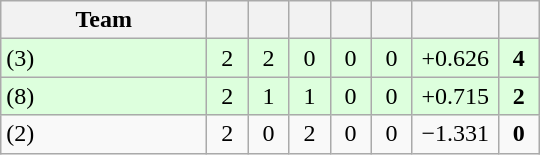<table class="wikitable" style="text-align:center;">
<tr>
<th style="width:130px;">Team</th>
<th width="20"></th>
<th width="20"></th>
<th width="20"></th>
<th width="20"></th>
<th width="20"></th>
<th width="50"></th>
<th width="20"></th>
</tr>
<tr style="background:#dfd">
<td align=left> (3)</td>
<td>2</td>
<td>2</td>
<td>0</td>
<td>0</td>
<td>0</td>
<td>+0.626</td>
<td><strong>4</strong></td>
</tr>
<tr style="background:#dfd">
<td align=left> (8)</td>
<td>2</td>
<td>1</td>
<td>1</td>
<td>0</td>
<td>0</td>
<td>+0.715</td>
<td><strong>2</strong></td>
</tr>
<tr>
<td align=left> (2)</td>
<td>2</td>
<td>0</td>
<td>2</td>
<td>0</td>
<td>0</td>
<td>−1.331</td>
<td><strong>0</strong></td>
</tr>
</table>
